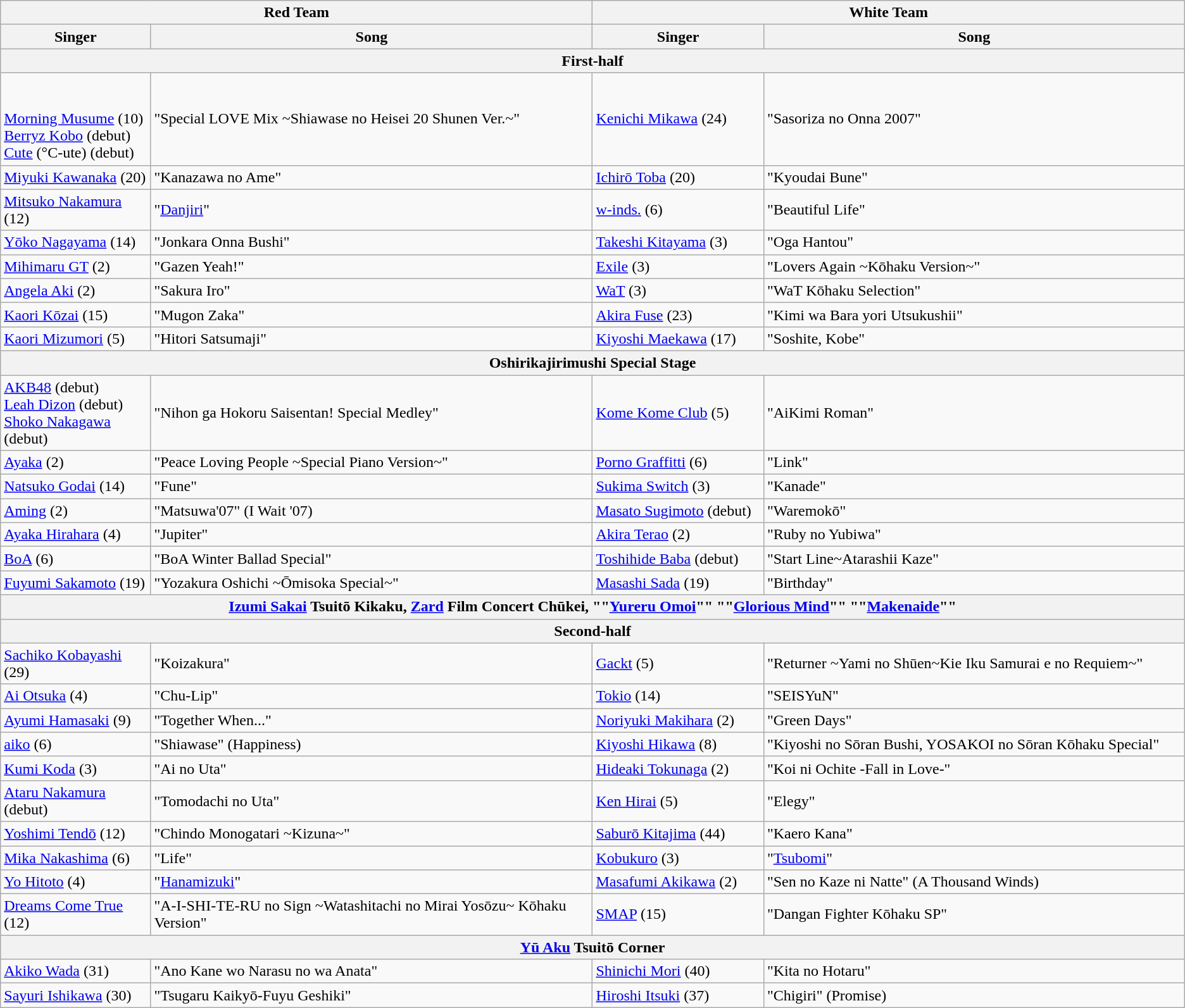<table class="wikitable">
<tr>
<th colspan="2" width="50%">Red Team</th>
<th colspan="2" width="50%">White Team</th>
</tr>
<tr>
<th>Singer</th>
<th>Song</th>
<th>Singer</th>
<th>Song</th>
</tr>
<tr>
<th colspan="4">First-half</th>
</tr>
<tr>
<td><br><br><a href='#'>Morning Musume</a> (10)<br>
<a href='#'>Berryz Kobo</a> (debut)<br>
<a href='#'>Cute</a> (°C-ute) (debut)</td>
<td>"Special LOVE Mix ~Shiawase no Heisei 20 Shunen Ver.~"</td>
<td><a href='#'>Kenichi Mikawa</a> (24)</td>
<td>"Sasoriza no Onna 2007"</td>
</tr>
<tr>
<td><a href='#'>Miyuki Kawanaka</a> (20)</td>
<td>"Kanazawa no Ame"</td>
<td><a href='#'>Ichirō Toba</a> (20)</td>
<td>"Kyoudai Bune"</td>
</tr>
<tr>
<td><a href='#'>Mitsuko Nakamura</a> (12)</td>
<td>"<a href='#'>Danjiri</a>"</td>
<td><a href='#'>w-inds.</a> (6)</td>
<td>"Beautiful Life"</td>
</tr>
<tr>
<td><a href='#'>Yōko Nagayama</a> (14)</td>
<td>"Jonkara Onna Bushi"</td>
<td><a href='#'>Takeshi Kitayama</a> (3)</td>
<td>"Oga Hantou"</td>
</tr>
<tr>
<td><a href='#'>Mihimaru GT</a> (2)</td>
<td>"Gazen Yeah!"</td>
<td><a href='#'>Exile</a> (3)</td>
<td>"Lovers Again ~Kōhaku Version~"</td>
</tr>
<tr>
<td><a href='#'>Angela Aki</a> (2)</td>
<td>"Sakura Iro"</td>
<td><a href='#'>WaT</a> (3)</td>
<td>"WaT Kōhaku Selection"</td>
</tr>
<tr>
<td><a href='#'>Kaori Kōzai</a> (15)</td>
<td>"Mugon Zaka"</td>
<td><a href='#'>Akira Fuse</a> (23)</td>
<td>"Kimi wa Bara yori Utsukushii"</td>
</tr>
<tr>
<td><a href='#'>Kaori Mizumori</a> (5)</td>
<td>"Hitori Satsumaji"</td>
<td><a href='#'>Kiyoshi Maekawa</a> (17)</td>
<td>"Soshite, Kobe"</td>
</tr>
<tr>
<th colspan="4">Oshirikajirimushi Special Stage</th>
</tr>
<tr>
<td><a href='#'>AKB48</a> (debut)<br><a href='#'>Leah Dizon</a> (debut)<br><a href='#'>Shoko Nakagawa</a> (debut)</td>
<td>"Nihon ga Hokoru Saisentan! Special Medley"</td>
<td><a href='#'>Kome Kome Club</a> (5)</td>
<td>"AiKimi Roman"</td>
</tr>
<tr>
<td><a href='#'>Ayaka</a> (2)</td>
<td>"Peace Loving People ~Special Piano Version~"</td>
<td><a href='#'>Porno Graffitti</a> (6)</td>
<td>"Link"</td>
</tr>
<tr>
<td><a href='#'>Natsuko Godai</a> (14)</td>
<td>"Fune"</td>
<td><a href='#'>Sukima Switch</a> (3)</td>
<td>"Kanade"</td>
</tr>
<tr>
<td><a href='#'>Aming</a> (2)</td>
<td>"Matsuwa'07" (I Wait '07)</td>
<td><a href='#'>Masato Sugimoto</a> (debut)</td>
<td>"Waremokō"</td>
</tr>
<tr>
<td><a href='#'>Ayaka Hirahara</a> (4)</td>
<td>"Jupiter"</td>
<td><a href='#'>Akira Terao</a> (2)</td>
<td>"Ruby no Yubiwa"</td>
</tr>
<tr>
<td><a href='#'>BoA</a> (6)</td>
<td>"BoA Winter Ballad Special"</td>
<td><a href='#'>Toshihide Baba</a> (debut)</td>
<td>"Start Line~Atarashii Kaze"</td>
</tr>
<tr>
<td><a href='#'>Fuyumi Sakamoto</a> (19)</td>
<td>"Yozakura Oshichi ~Ōmisoka Special~"</td>
<td><a href='#'>Masashi Sada</a> (19)</td>
<td>"Birthday"</td>
</tr>
<tr>
<th colspan="4"><a href='#'>Izumi Sakai</a> Tsuitō Kikaku, <a href='#'>Zard</a> Film Concert Chūkei, ""<a href='#'>Yureru Omoi</a>"" ""<a href='#'>Glorious Mind</a>"" ""<a href='#'>Makenaide</a>""</th>
</tr>
<tr>
<th colspan="4">Second-half</th>
</tr>
<tr>
<td><a href='#'>Sachiko Kobayashi</a> (29)</td>
<td>"Koizakura"</td>
<td><a href='#'>Gackt</a> (5)</td>
<td>"Returner ~Yami no Shūen~Kie Iku Samurai e no Requiem~"</td>
</tr>
<tr>
<td><a href='#'>Ai Otsuka</a> (4)</td>
<td>"Chu-Lip"</td>
<td><a href='#'>Tokio</a> (14)</td>
<td>"SEISYuN"</td>
</tr>
<tr>
<td><a href='#'>Ayumi Hamasaki</a> (9)</td>
<td>"Together When..."</td>
<td><a href='#'>Noriyuki Makihara</a> (2)</td>
<td>"Green Days"</td>
</tr>
<tr>
<td><a href='#'>aiko</a> (6)</td>
<td>"Shiawase" (Happiness)</td>
<td><a href='#'>Kiyoshi Hikawa</a> (8)</td>
<td>"Kiyoshi no Sōran Bushi, YOSAKOI no Sōran Kōhaku Special"</td>
</tr>
<tr>
<td><a href='#'>Kumi Koda</a> (3)</td>
<td>"Ai no Uta"</td>
<td><a href='#'>Hideaki Tokunaga</a> (2)</td>
<td>"Koi ni Ochite -Fall in Love-"</td>
</tr>
<tr>
<td><a href='#'>Ataru Nakamura</a> (debut)</td>
<td>"Tomodachi no Uta"</td>
<td><a href='#'>Ken Hirai</a> (5)</td>
<td>"Elegy"</td>
</tr>
<tr>
<td><a href='#'>Yoshimi Tendō</a> (12)</td>
<td>"Chindo Monogatari ~Kizuna~"</td>
<td><a href='#'>Saburō Kitajima</a> (44)</td>
<td>"Kaero Kana"</td>
</tr>
<tr>
<td><a href='#'>Mika Nakashima</a> (6)</td>
<td>"Life"</td>
<td><a href='#'>Kobukuro</a> (3)</td>
<td>"<a href='#'>Tsubomi</a>"</td>
</tr>
<tr>
<td><a href='#'>Yo Hitoto</a> (4)</td>
<td>"<a href='#'>Hanamizuki</a>"</td>
<td><a href='#'>Masafumi Akikawa</a> (2)</td>
<td>"Sen no Kaze ni Natte" (A Thousand Winds)</td>
</tr>
<tr>
<td><a href='#'>Dreams Come True</a> (12)</td>
<td>"A-I-SHI-TE-RU no Sign ~Watashitachi no Mirai Yosōzu~ Kōhaku Version"</td>
<td><a href='#'>SMAP</a> (15)</td>
<td>"Dangan Fighter Kōhaku SP"</td>
</tr>
<tr>
<th colspan="4"><a href='#'>Yū Aku</a> Tsuitō Corner</th>
</tr>
<tr>
<td><a href='#'>Akiko Wada</a> (31)</td>
<td>"Ano Kane wo Narasu no wa Anata"</td>
<td><a href='#'>Shinichi Mori</a> (40)</td>
<td>"Kita no Hotaru"</td>
</tr>
<tr>
<td><a href='#'>Sayuri Ishikawa</a> (30)</td>
<td>"Tsugaru Kaikyō-Fuyu Geshiki"</td>
<td><a href='#'>Hiroshi Itsuki</a> (37)</td>
<td>"Chigiri" (Promise)</td>
</tr>
</table>
